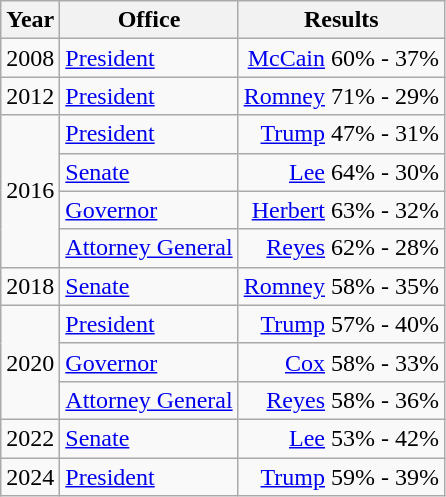<table class=wikitable>
<tr>
<th>Year</th>
<th>Office</th>
<th>Results</th>
</tr>
<tr>
<td>2008</td>
<td><a href='#'>President</a></td>
<td align="right" ><a href='#'>McCain</a> 60% - 37%</td>
</tr>
<tr>
<td>2012</td>
<td><a href='#'>President</a></td>
<td align="right" ><a href='#'>Romney</a> 71% - 29%</td>
</tr>
<tr>
<td rowspan=4>2016</td>
<td><a href='#'>President</a></td>
<td align="right" ><a href='#'>Trump</a> 47% - 31%</td>
</tr>
<tr>
<td><a href='#'>Senate</a></td>
<td align="right" ><a href='#'>Lee</a> 64% - 30%</td>
</tr>
<tr>
<td><a href='#'>Governor</a></td>
<td align="right" ><a href='#'>Herbert</a> 63% - 32%</td>
</tr>
<tr>
<td><a href='#'>Attorney General</a></td>
<td align="right" ><a href='#'>Reyes</a> 62% - 28%</td>
</tr>
<tr>
<td>2018</td>
<td><a href='#'>Senate</a></td>
<td align="right" ><a href='#'>Romney</a> 58% - 35%</td>
</tr>
<tr>
<td rowspan=3>2020</td>
<td><a href='#'>President</a></td>
<td align="right" ><a href='#'>Trump</a> 57% - 40%</td>
</tr>
<tr>
<td><a href='#'>Governor</a></td>
<td align="right" ><a href='#'>Cox</a> 58% - 33%</td>
</tr>
<tr>
<td><a href='#'>Attorney General</a></td>
<td align="right" ><a href='#'>Reyes</a> 58% - 36%</td>
</tr>
<tr>
<td>2022</td>
<td><a href='#'>Senate</a></td>
<td align="right" ><a href='#'>Lee</a> 53% - 42%</td>
</tr>
<tr>
<td>2024</td>
<td><a href='#'>President</a></td>
<td align="right" ><a href='#'>Trump</a> 59% - 39%</td>
</tr>
</table>
